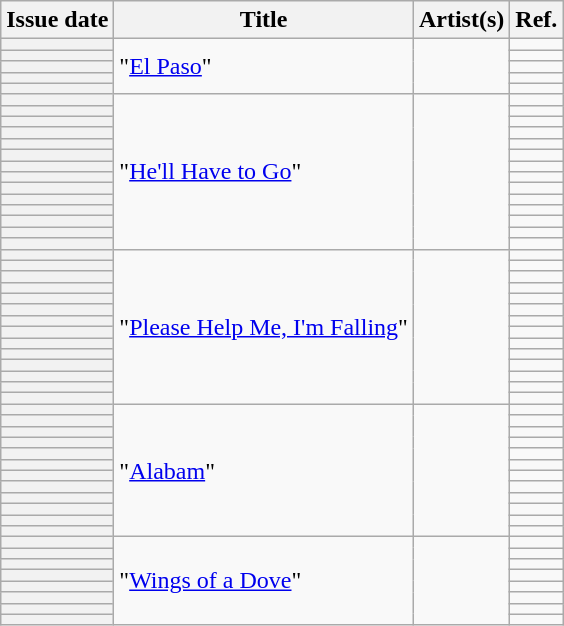<table class="wikitable sortable plainrowheaders">
<tr>
<th scope=col>Issue date</th>
<th scope=col>Title</th>
<th scope=col>Artist(s)</th>
<th scope=col class=unsortable>Ref.</th>
</tr>
<tr>
<th scope=row></th>
<td rowspan="5">"<a href='#'>El Paso</a>"</td>
<td rowspan="5"></td>
<td align=center></td>
</tr>
<tr>
<th scope=row></th>
<td align=center></td>
</tr>
<tr>
<th scope=row></th>
<td align=center></td>
</tr>
<tr>
<th scope=row></th>
<td align=center></td>
</tr>
<tr>
<th scope=row></th>
<td align=center></td>
</tr>
<tr>
<th scope=row></th>
<td rowspan="14">"<a href='#'>He'll Have to Go</a>"</td>
<td rowspan="14"></td>
<td align=center></td>
</tr>
<tr>
<th scope=row></th>
<td align=center></td>
</tr>
<tr>
<th scope=row></th>
<td align=center></td>
</tr>
<tr>
<th scope=row></th>
<td align=center></td>
</tr>
<tr>
<th scope=row></th>
<td align=center></td>
</tr>
<tr>
<th scope=row></th>
<td align=center></td>
</tr>
<tr>
<th scope=row></th>
<td align=center></td>
</tr>
<tr>
<th scope=row></th>
<td align=center></td>
</tr>
<tr>
<th scope=row></th>
<td align=center></td>
</tr>
<tr>
<th scope=row></th>
<td align=center></td>
</tr>
<tr>
<th scope=row></th>
<td align=center></td>
</tr>
<tr>
<th scope=row></th>
<td align=center></td>
</tr>
<tr>
<th scope=row></th>
<td align=center></td>
</tr>
<tr>
<th scope=row></th>
<td align=center></td>
</tr>
<tr>
<th scope=row></th>
<td rowspan="14">"<a href='#'>Please Help Me, I'm Falling</a>"</td>
<td rowspan="14"></td>
<td align=center></td>
</tr>
<tr>
<th scope=row></th>
<td align=center></td>
</tr>
<tr>
<th scope=row></th>
<td align=center></td>
</tr>
<tr>
<th scope=row></th>
<td align=center></td>
</tr>
<tr>
<th scope=row></th>
<td align=center></td>
</tr>
<tr>
<th scope=row></th>
<td align=center></td>
</tr>
<tr>
<th scope=row></th>
<td align=center></td>
</tr>
<tr>
<th scope=row></th>
<td align=center></td>
</tr>
<tr>
<th scope=row></th>
<td align=center></td>
</tr>
<tr>
<th scope=row></th>
<td align=center></td>
</tr>
<tr>
<th scope=row></th>
<td align=center></td>
</tr>
<tr>
<th scope=row></th>
<td align=center></td>
</tr>
<tr>
<th scope=row></th>
<td align=center></td>
</tr>
<tr>
<th scope=row></th>
<td align=center></td>
</tr>
<tr>
<th scope=row></th>
<td rowspan="12">"<a href='#'>Alabam</a>"</td>
<td rowspan="12"></td>
<td align=center></td>
</tr>
<tr>
<th scope=row></th>
<td align=center></td>
</tr>
<tr>
<th scope=row></th>
<td align=center></td>
</tr>
<tr>
<th scope=row></th>
<td align=center></td>
</tr>
<tr>
<th scope=row></th>
<td align=center></td>
</tr>
<tr>
<th scope=row></th>
<td align=center></td>
</tr>
<tr>
<th scope=row></th>
<td align=center></td>
</tr>
<tr>
<th scope=row></th>
<td align=center></td>
</tr>
<tr>
<th scope=row></th>
<td align=center></td>
</tr>
<tr>
<th scope=row></th>
<td align=center></td>
</tr>
<tr>
<th scope=row></th>
<td align=center></td>
</tr>
<tr>
<th scope=row></th>
<td align=center></td>
</tr>
<tr>
<th scope=row></th>
<td rowspan="8">"<a href='#'>Wings of a Dove</a>"</td>
<td rowspan="8"></td>
<td align=center></td>
</tr>
<tr>
<th scope=row></th>
<td align=center></td>
</tr>
<tr>
<th scope=row></th>
<td align=center></td>
</tr>
<tr>
<th scope=row></th>
<td align=center></td>
</tr>
<tr>
<th scope=row></th>
<td align=center></td>
</tr>
<tr>
<th scope=row></th>
<td align=center></td>
</tr>
<tr>
<th scope=row></th>
<td align=center></td>
</tr>
<tr>
<th scope=row></th>
<td align=center></td>
</tr>
</table>
